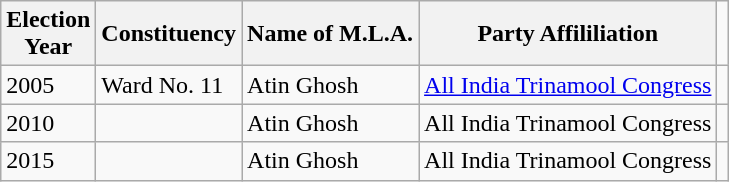<table class="wikitable"ìÍĦĤĠčw>
<tr>
<th>Election<br> Year</th>
<th>Constituency</th>
<th>Name of M.L.A.</th>
<th>Party Affililiation</th>
</tr>
<tr>
<td>2005</td>
<td>Ward No. 11</td>
<td>Atin Ghosh</td>
<td><a href='#'>All India Trinamool Congress</a></td>
<td></td>
</tr>
<tr>
<td>2010</td>
<td></td>
<td>Atin Ghosh</td>
<td>All India Trinamool Congress</td>
<td></td>
</tr>
<tr>
<td>2015</td>
<td></td>
<td>Atin Ghosh</td>
<td>All India Trinamool Congress</td>
<td></td>
</tr>
</table>
